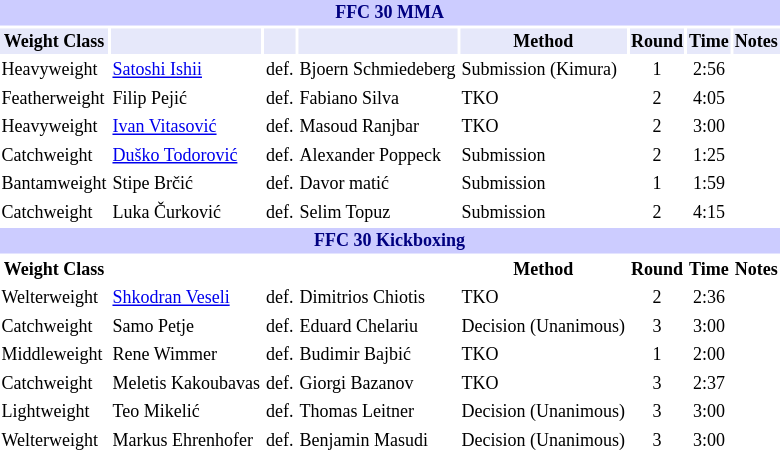<table class="toccolours" style="font-size: 75%;">
<tr>
<th colspan="8" style="background-color: #ccf; color: #000080; text-align: center;"><strong>FFC 30 MMA</strong></th>
</tr>
<tr>
<th colspan="1" style="background-color: #E6E8FA; color: #000000; text-align: center;">Weight Class</th>
<th colspan="1" style="background-color: #E6E8FA; color: #000000; text-align: center;"></th>
<th colspan="1" style="background-color: #E6E8FA; color: #000000; text-align: center;"></th>
<th colspan="1" style="background-color: #E6E8FA; color: #000000; text-align: center;"></th>
<th colspan="1" style="background-color: #E6E8FA; color: #000000; text-align: center;">Method</th>
<th colspan="1" style="background-color: #E6E8FA; color: #000000; text-align: center;">Round</th>
<th colspan="1" style="background-color: #E6E8FA; color: #000000; text-align: center;">Time</th>
<th colspan="1" style="background-color: #E6E8FA; color: #000000; text-align: center;">Notes</th>
</tr>
<tr>
<td>Heavyweight</td>
<td><a href='#'>Satoshi Ishii</a></td>
<td>def.</td>
<td>Bjoern Schmiedeberg</td>
<td>Submission (Kimura)</td>
<td align="center">1</td>
<td align="center">2:56</td>
<td></td>
</tr>
<tr>
<td>Featherweight</td>
<td>Filip Pejić</td>
<td>def.</td>
<td>Fabiano Silva</td>
<td>TKO</td>
<td align="center">2</td>
<td align="center">4:05</td>
<td></td>
</tr>
<tr>
<td>Heavyweight</td>
<td><a href='#'>Ivan Vitasović</a></td>
<td>def.</td>
<td>Masoud Ranjbar</td>
<td>TKO</td>
<td align="center">2</td>
<td align="center">3:00</td>
<td></td>
</tr>
<tr>
<td>Catchweight</td>
<td><a href='#'>Duško Todorović</a></td>
<td>def.</td>
<td>Alexander Poppeck</td>
<td>Submission</td>
<td align="center">2</td>
<td align="center">1:25</td>
<td></td>
</tr>
<tr>
<td>Bantamweight</td>
<td>Stipe Brčić</td>
<td>def.</td>
<td>Davor matić</td>
<td>Submission</td>
<td align="center">1</td>
<td align="center">1:59</td>
<td></td>
</tr>
<tr>
<td>Catchweight</td>
<td>Luka Čurković</td>
<td>def.</td>
<td>Selim Topuz</td>
<td>Submission</td>
<td align="center">2</td>
<td align="center">4:15</td>
<td></td>
</tr>
<tr>
<th colspan="8" style="background-color: #ccf; color: #000080; text-align: center;"><strong>FFC 30 Kickboxing</strong></th>
</tr>
<tr>
<th colspan="1">Weight Class</th>
<th colspan="1"></th>
<th colspan="1"></th>
<th colspan="1"></th>
<th colspan="1">Method</th>
<th colspan="1">Round</th>
<th colspan="1">Time</th>
<th colspan="1">Notes</th>
</tr>
<tr>
<td>Welterweight</td>
<td><a href='#'>Shkodran Veseli</a></td>
<td>def.</td>
<td>Dimitrios Chiotis</td>
<td>TKO</td>
<td align="center">2</td>
<td align="center">2:36</td>
<td></td>
</tr>
<tr>
<td>Catchweight</td>
<td>Samo Petje</td>
<td>def.</td>
<td>Eduard Chelariu</td>
<td>Decision (Unanimous)</td>
<td align="center">3</td>
<td align="center">3:00</td>
<td></td>
</tr>
<tr>
<td>Middleweight</td>
<td>Rene Wimmer</td>
<td>def.</td>
<td>Budimir Bajbić</td>
<td>TKO</td>
<td align="center">1</td>
<td align="center">2:00</td>
<td></td>
</tr>
<tr>
<td>Catchweight</td>
<td>Meletis Kakoubavas</td>
<td>def.</td>
<td>Giorgi Bazanov</td>
<td>TKO</td>
<td align="center">3</td>
<td align="center">2:37</td>
<td></td>
</tr>
<tr>
<td>Lightweight</td>
<td>Teo Mikelić</td>
<td>def.</td>
<td>Thomas Leitner</td>
<td>Decision (Unanimous)</td>
<td align="center">3</td>
<td align="center">3:00</td>
<td></td>
</tr>
<tr>
<td>Welterweight</td>
<td>Markus Ehrenhofer</td>
<td>def.</td>
<td>Benjamin Masudi</td>
<td>Decision (Unanimous)</td>
<td align="center">3</td>
<td align="center">3:00</td>
<td></td>
</tr>
<tr>
</tr>
</table>
